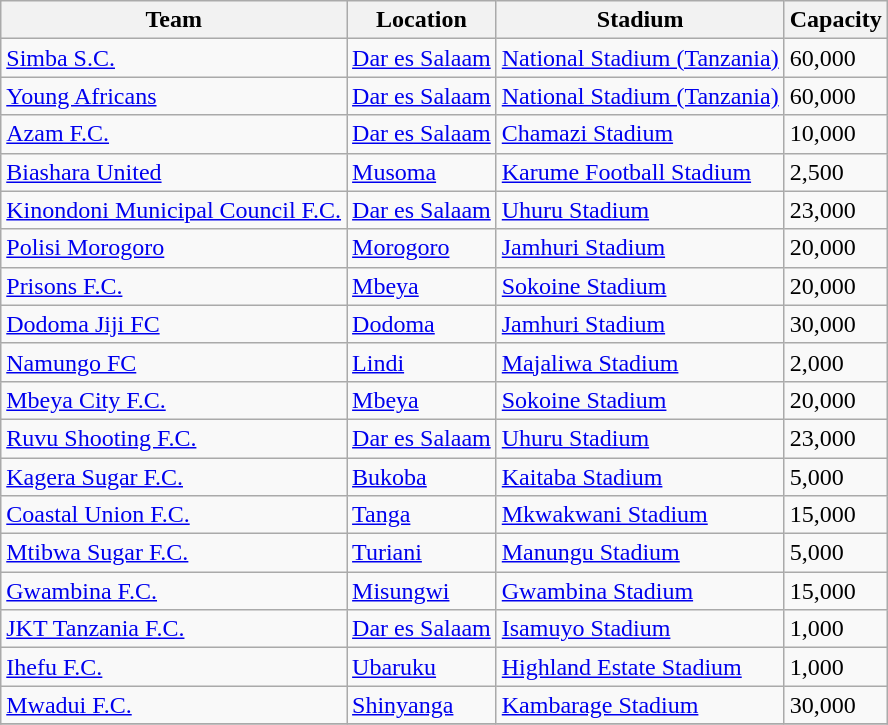<table class="wikitable sortable">
<tr>
<th>Team</th>
<th>Location</th>
<th>Stadium</th>
<th>Capacity</th>
</tr>
<tr>
<td><a href='#'>Simba S.C.</a></td>
<td><a href='#'>Dar es Salaam</a></td>
<td><a href='#'>National Stadium (Tanzania)</a></td>
<td>60,000</td>
</tr>
<tr>
<td><a href='#'>Young Africans</a></td>
<td><a href='#'>Dar es Salaam</a></td>
<td><a href='#'>National Stadium (Tanzania)</a></td>
<td>60,000</td>
</tr>
<tr>
<td><a href='#'>Azam F.C.</a></td>
<td><a href='#'>Dar es Salaam</a></td>
<td><a href='#'>Chamazi Stadium</a></td>
<td>10,000</td>
</tr>
<tr>
<td><a href='#'>Biashara United</a></td>
<td><a href='#'>Musoma</a></td>
<td><a href='#'>Karume Football Stadium</a></td>
<td>2,500</td>
</tr>
<tr>
<td><a href='#'>Kinondoni Municipal Council F.C.</a></td>
<td><a href='#'>Dar es Salaam</a></td>
<td><a href='#'>Uhuru Stadium</a></td>
<td>23,000</td>
</tr>
<tr>
<td><a href='#'>Polisi Morogoro</a></td>
<td><a href='#'>Morogoro</a></td>
<td><a href='#'>Jamhuri Stadium</a></td>
<td>20,000</td>
</tr>
<tr>
<td><a href='#'>Prisons F.C.</a></td>
<td><a href='#'>Mbeya</a></td>
<td><a href='#'>Sokoine Stadium</a></td>
<td>20,000</td>
</tr>
<tr>
<td><a href='#'>Dodoma Jiji FC</a></td>
<td><a href='#'>Dodoma</a></td>
<td><a href='#'>Jamhuri Stadium</a></td>
<td>30,000</td>
</tr>
<tr>
<td><a href='#'>Namungo FC</a></td>
<td><a href='#'>Lindi</a></td>
<td><a href='#'>Majaliwa Stadium</a></td>
<td>2,000</td>
</tr>
<tr>
<td><a href='#'>Mbeya City F.C.</a></td>
<td><a href='#'>Mbeya</a></td>
<td><a href='#'>Sokoine Stadium</a></td>
<td>20,000</td>
</tr>
<tr>
<td><a href='#'>Ruvu Shooting F.C.</a></td>
<td><a href='#'>Dar es Salaam</a></td>
<td><a href='#'>Uhuru Stadium</a></td>
<td>23,000</td>
</tr>
<tr>
<td><a href='#'>Kagera Sugar F.C.</a></td>
<td><a href='#'>Bukoba</a></td>
<td><a href='#'>Kaitaba Stadium</a></td>
<td>5,000</td>
</tr>
<tr>
<td><a href='#'>Coastal Union F.C.</a></td>
<td><a href='#'>Tanga</a></td>
<td><a href='#'>Mkwakwani Stadium</a></td>
<td>15,000</td>
</tr>
<tr>
<td><a href='#'>Mtibwa Sugar F.C.</a></td>
<td><a href='#'>Turiani</a></td>
<td><a href='#'>Manungu Stadium</a></td>
<td>5,000</td>
</tr>
<tr>
<td><a href='#'>Gwambina F.C.</a></td>
<td><a href='#'>Misungwi</a></td>
<td><a href='#'>Gwambina Stadium</a></td>
<td>15,000</td>
</tr>
<tr>
<td><a href='#'>JKT Tanzania F.C.</a></td>
<td><a href='#'>Dar es Salaam</a></td>
<td><a href='#'>Isamuyo Stadium</a></td>
<td>1,000</td>
</tr>
<tr>
<td><a href='#'>Ihefu F.C.</a></td>
<td><a href='#'>Ubaruku</a></td>
<td><a href='#'>Highland Estate Stadium</a></td>
<td>1,000</td>
</tr>
<tr>
<td><a href='#'>Mwadui F.C.</a></td>
<td><a href='#'>Shinyanga</a></td>
<td><a href='#'>Kambarage Stadium</a></td>
<td>30,000</td>
</tr>
<tr>
</tr>
</table>
